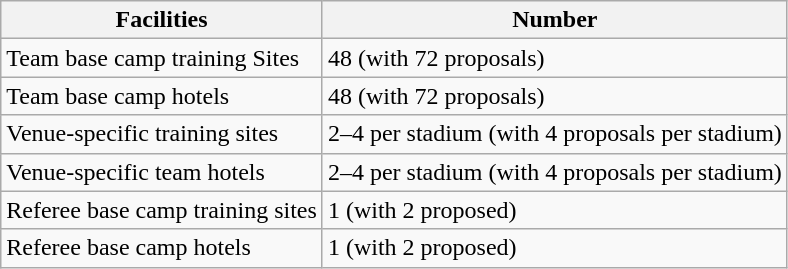<table class="wikitable" style="text-align: left;">
<tr>
<th>Facilities</th>
<th>Number</th>
</tr>
<tr>
<td>Team base camp training Sites</td>
<td>48 (with 72 proposals)</td>
</tr>
<tr>
<td>Team base camp hotels</td>
<td>48 (with 72 proposals)</td>
</tr>
<tr>
<td>Venue-specific training sites</td>
<td>2–4 per stadium (with 4 proposals per stadium)</td>
</tr>
<tr>
<td>Venue-specific team hotels</td>
<td>2–4 per stadium (with 4 proposals per stadium)</td>
</tr>
<tr>
<td>Referee base camp training sites</td>
<td>1 (with 2 proposed)</td>
</tr>
<tr>
<td>Referee base camp hotels</td>
<td>1 (with 2 proposed)</td>
</tr>
</table>
